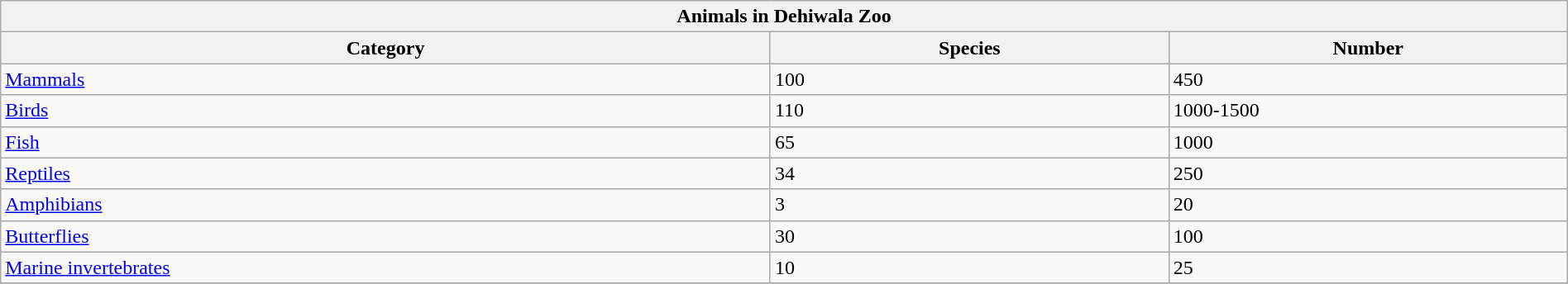<table class="wikitable" align="center" style="font-size: 100%; width:100%">
<tr>
<th colspan=7>Animals in Dehiwala Zoo</th>
</tr>
<tr>
<th ! width="200">Category</th>
<th width="100">Species</th>
<th width="100">Number</th>
</tr>
<tr>
<td><a href='#'>Mammals</a></td>
<td>100</td>
<td>450</td>
</tr>
<tr>
<td><a href='#'>Birds</a></td>
<td>110</td>
<td>1000-1500</td>
</tr>
<tr>
<td><a href='#'>Fish</a></td>
<td>65</td>
<td>1000</td>
</tr>
<tr>
<td><a href='#'>Reptiles</a></td>
<td>34</td>
<td>250</td>
</tr>
<tr>
<td><a href='#'>Amphibians</a></td>
<td>3</td>
<td>20</td>
</tr>
<tr>
<td><a href='#'>Butterflies</a></td>
<td>30</td>
<td>100</td>
</tr>
<tr>
<td><a href='#'>Marine invertebrates</a></td>
<td>10</td>
<td>25</td>
</tr>
<tr>
</tr>
</table>
